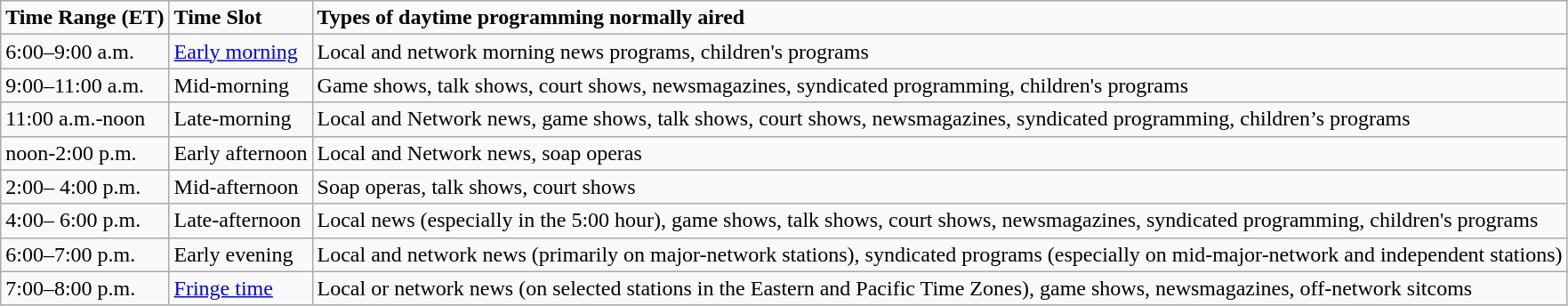<table class="wikitable">
<tr>
<td><strong>Time Range (ET)</strong></td>
<td><strong>Time Slot</strong></td>
<td><strong>Types of daytime programming normally aired</strong></td>
</tr>
<tr>
<td>6:00–9:00 a.m.</td>
<td><a href='#'>Early morning</a></td>
<td>Local and network morning news programs, children's programs</td>
</tr>
<tr>
<td>9:00–11:00 a.m.</td>
<td>Mid-morning</td>
<td>Game shows, talk shows, court shows, newsmagazines, syndicated programming, children's programs</td>
</tr>
<tr>
<td>11:00 a.m.-noon</td>
<td>Late-morning</td>
<td>Local and Network news, game shows, talk shows, court shows, newsmagazines, syndicated programming, children’s programs</td>
</tr>
<tr>
<td>noon-2:00 p.m.</td>
<td>Early afternoon</td>
<td>Local and Network news, soap operas</td>
</tr>
<tr>
<td>2:00– 4:00 p.m.</td>
<td>Mid-afternoon</td>
<td>Soap operas, talk shows, court shows</td>
</tr>
<tr>
<td>4:00– 6:00 p.m.</td>
<td>Late-afternoon</td>
<td>Local news (especially in the 5:00 hour), game shows, talk shows, court shows, newsmagazines, syndicated programming, children's programs</td>
</tr>
<tr>
<td>6:00–7:00 p.m.</td>
<td>Early evening</td>
<td>Local and network news (primarily on major-network stations), syndicated programs (especially on mid-major-network and independent stations)</td>
</tr>
<tr>
<td>7:00–8:00 p.m.</td>
<td><a href='#'>Fringe time</a></td>
<td>Local or network news (on selected stations in the Eastern and Pacific Time Zones), game shows, newsmagazines, off-network sitcoms</td>
</tr>
</table>
